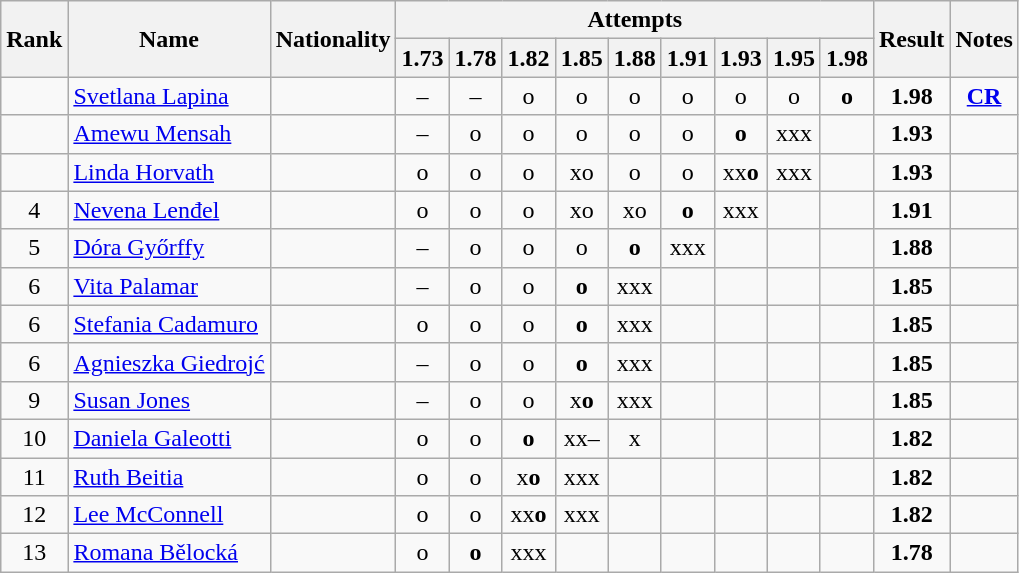<table class="wikitable sortable" style="text-align:center">
<tr>
<th rowspan=2>Rank</th>
<th rowspan=2>Name</th>
<th rowspan=2>Nationality</th>
<th colspan=9>Attempts</th>
<th rowspan=2>Result</th>
<th rowspan=2>Notes</th>
</tr>
<tr>
<th>1.73</th>
<th>1.78</th>
<th>1.82</th>
<th>1.85</th>
<th>1.88</th>
<th>1.91</th>
<th>1.93</th>
<th>1.95</th>
<th>1.98</th>
</tr>
<tr>
<td></td>
<td align=left><a href='#'>Svetlana Lapina</a></td>
<td align=left></td>
<td>–</td>
<td>–</td>
<td>o</td>
<td>o</td>
<td>o</td>
<td>o</td>
<td>o</td>
<td>o</td>
<td><strong>o</strong></td>
<td><strong>1.98</strong></td>
<td><strong><a href='#'>CR</a></strong></td>
</tr>
<tr>
<td></td>
<td align=left><a href='#'>Amewu Mensah</a></td>
<td align=left></td>
<td>–</td>
<td>o</td>
<td>o</td>
<td>o</td>
<td>o</td>
<td>o</td>
<td><strong>o</strong></td>
<td>xxx</td>
<td></td>
<td><strong>1.93</strong></td>
<td></td>
</tr>
<tr>
<td></td>
<td align=left><a href='#'>Linda Horvath</a></td>
<td align=left></td>
<td>o</td>
<td>o</td>
<td>o</td>
<td>xo</td>
<td>o</td>
<td>o</td>
<td>xx<strong>o</strong></td>
<td>xxx</td>
<td></td>
<td><strong>1.93</strong></td>
<td></td>
</tr>
<tr>
<td>4</td>
<td align=left><a href='#'>Nevena Lenđel</a></td>
<td align=left></td>
<td>o</td>
<td>o</td>
<td>o</td>
<td>xo</td>
<td>xo</td>
<td><strong>o</strong></td>
<td>xxx</td>
<td></td>
<td></td>
<td><strong>1.91</strong></td>
<td></td>
</tr>
<tr>
<td>5</td>
<td align=left><a href='#'>Dóra Győrffy</a></td>
<td align=left></td>
<td>–</td>
<td>o</td>
<td>o</td>
<td>o</td>
<td><strong>o</strong></td>
<td>xxx</td>
<td></td>
<td></td>
<td></td>
<td><strong>1.88</strong></td>
<td></td>
</tr>
<tr>
<td>6</td>
<td align=left><a href='#'>Vita Palamar</a></td>
<td align=left></td>
<td>–</td>
<td>o</td>
<td>o</td>
<td><strong>o</strong></td>
<td>xxx</td>
<td></td>
<td></td>
<td></td>
<td></td>
<td><strong>1.85</strong></td>
<td></td>
</tr>
<tr>
<td>6</td>
<td align=left><a href='#'>Stefania Cadamuro</a></td>
<td align=left></td>
<td>o</td>
<td>o</td>
<td>o</td>
<td><strong>o</strong></td>
<td>xxx</td>
<td></td>
<td></td>
<td></td>
<td></td>
<td><strong>1.85</strong></td>
<td></td>
</tr>
<tr>
<td>6</td>
<td align=left><a href='#'>Agnieszka Giedrojć</a></td>
<td align=left></td>
<td>–</td>
<td>o</td>
<td>o</td>
<td><strong>o</strong></td>
<td>xxx</td>
<td></td>
<td></td>
<td></td>
<td></td>
<td><strong>1.85</strong></td>
<td></td>
</tr>
<tr>
<td>9</td>
<td align=left><a href='#'>Susan Jones</a></td>
<td align=left></td>
<td>–</td>
<td>o</td>
<td>o</td>
<td>x<strong>o</strong></td>
<td>xxx</td>
<td></td>
<td></td>
<td></td>
<td></td>
<td><strong>1.85</strong></td>
<td></td>
</tr>
<tr>
<td>10</td>
<td align=left><a href='#'>Daniela Galeotti</a></td>
<td align=left></td>
<td>o</td>
<td>o</td>
<td><strong>o</strong></td>
<td>xx–</td>
<td>x</td>
<td></td>
<td></td>
<td></td>
<td></td>
<td><strong>1.82</strong></td>
<td></td>
</tr>
<tr>
<td>11</td>
<td align=left><a href='#'>Ruth Beitia</a></td>
<td align=left></td>
<td>o</td>
<td>o</td>
<td>x<strong>o</strong></td>
<td>xxx</td>
<td></td>
<td></td>
<td></td>
<td></td>
<td></td>
<td><strong>1.82</strong></td>
<td></td>
</tr>
<tr>
<td>12</td>
<td align=left><a href='#'>Lee McConnell</a></td>
<td align=left></td>
<td>o</td>
<td>o</td>
<td>xx<strong>o</strong></td>
<td>xxx</td>
<td></td>
<td></td>
<td></td>
<td></td>
<td></td>
<td><strong>1.82</strong></td>
<td></td>
</tr>
<tr>
<td>13</td>
<td align=left><a href='#'>Romana Bělocká</a></td>
<td align=left></td>
<td>o</td>
<td><strong>o</strong></td>
<td>xxx</td>
<td></td>
<td></td>
<td></td>
<td></td>
<td></td>
<td></td>
<td><strong>1.78</strong></td>
<td></td>
</tr>
</table>
